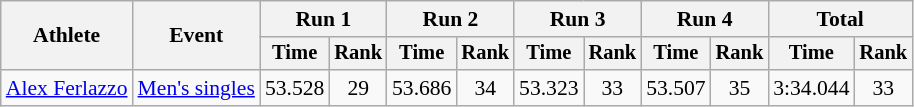<table class="wikitable" style="font-size:90%">
<tr>
<th rowspan="2">Athlete</th>
<th rowspan="2">Event</th>
<th colspan="2">Run 1</th>
<th colspan="2">Run 2</th>
<th colspan="2">Run 3</th>
<th colspan="2">Run 4</th>
<th colspan="2">Total</th>
</tr>
<tr style="font-size:95%">
<th>Time</th>
<th>Rank</th>
<th>Time</th>
<th>Rank</th>
<th>Time</th>
<th>Rank</th>
<th>Time</th>
<th>Rank</th>
<th>Time</th>
<th>Rank</th>
</tr>
<tr align=center>
<td align=left><a href='#'>Alex Ferlazzo</a></td>
<td align=left><a href='#'>Men's singles</a></td>
<td>53.528</td>
<td>29</td>
<td>53.686</td>
<td>34</td>
<td>53.323</td>
<td>33</td>
<td>53.507</td>
<td>35</td>
<td>3:34.044</td>
<td>33</td>
</tr>
</table>
